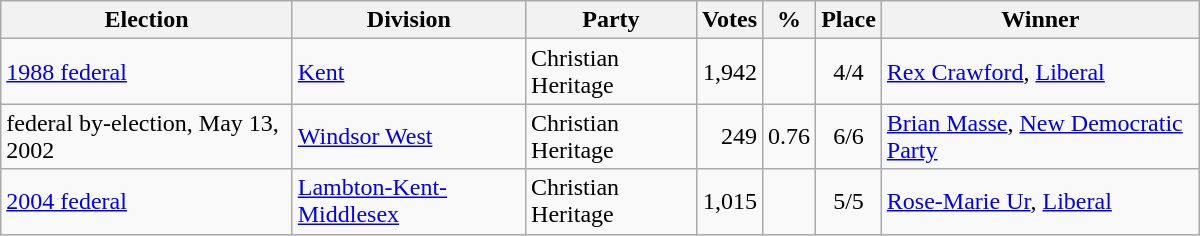<table class="wikitable" width="800">
<tr>
<th align="left">Election</th>
<th align="left">Division</th>
<th align="left">Party</th>
<th align="right">Votes</th>
<th align="right">%</th>
<th align="center">Place</th>
<th align="center">Winner</th>
</tr>
<tr>
<td align="left"><a href='#'>1988 federal</a></td>
<td align="left"><a href='#'>Kent</a></td>
<td align="left">Christian Heritage</td>
<td align="right">1,942</td>
<td align="right"></td>
<td align="center">4/4</td>
<td align="left"><a href='#'>Rex Crawford</a>, <a href='#'>Liberal</a></td>
</tr>
<tr>
<td align="left">federal by-election, May 13, 2002</td>
<td align="left"><a href='#'>Windsor West</a></td>
<td align="left">Christian Heritage</td>
<td align="right">249</td>
<td align="right">0.76</td>
<td align="center">6/6</td>
<td align="left"><a href='#'>Brian Masse</a>, <a href='#'>New Democratic Party</a></td>
</tr>
<tr>
<td align="left"><a href='#'>2004 federal</a></td>
<td align="left"><a href='#'>Lambton-Kent-Middlesex</a></td>
<td align="left">Christian Heritage</td>
<td align="right">1,015</td>
<td align="right"></td>
<td align="center">5/5</td>
<td align="left"><a href='#'>Rose-Marie Ur</a>, <a href='#'>Liberal</a></td>
</tr>
</table>
